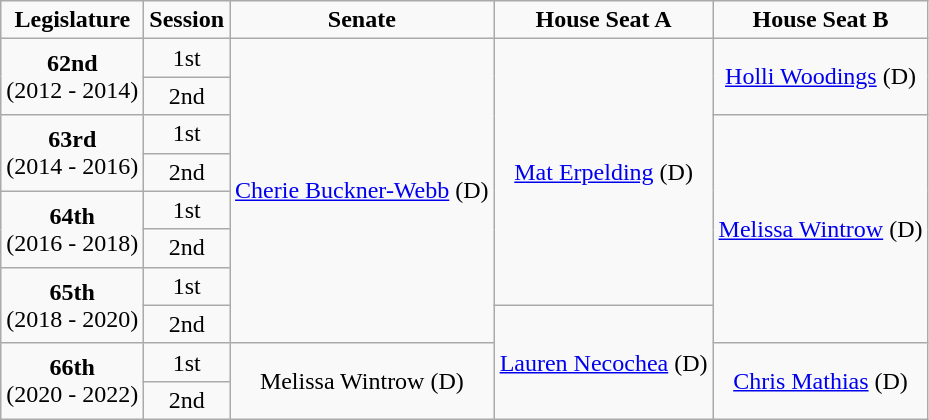<table class=wikitable style="text-align:center">
<tr>
<td><strong>Legislature</strong></td>
<td><strong>Session</strong></td>
<td><strong>Senate</strong></td>
<td><strong>House Seat A</strong></td>
<td><strong>House Seat B</strong></td>
</tr>
<tr>
<td rowspan="2" colspan="1" style="text-align: center;"><strong>62nd</strong> <br> (2012 - 2014)</td>
<td>1st</td>
<td rowspan="8" colspan="1" style="text-align: center;" ><a href='#'>Cherie Buckner-Webb</a> (D)</td>
<td colspan="1" rowspan="7" ><a href='#'>Mat Erpelding</a> (D)</td>
<td rowspan="2" colspan="1" style="text-align: center;" ><a href='#'>Holli Woodings</a> (D)</td>
</tr>
<tr>
<td>2nd</td>
</tr>
<tr>
<td rowspan="2" colspan="1" style="text-align: center;"><strong>63rd</strong> <br> (2014 - 2016)</td>
<td>1st</td>
<td rowspan="6" colspan="1" style="text-align: center;" ><a href='#'>Melissa Wintrow</a> (D)</td>
</tr>
<tr>
<td>2nd</td>
</tr>
<tr>
<td rowspan="2" colspan="1" style="text-align: center;"><strong>64th</strong> <br> (2016 - 2018)</td>
<td>1st</td>
</tr>
<tr>
<td>2nd</td>
</tr>
<tr>
<td rowspan="2" colspan="1" style="text-align: center;"><strong>65th</strong> <br> (2018 - 2020)</td>
<td>1st</td>
</tr>
<tr>
<td>2nd</td>
<td rowspan="3" colspan="1" style="text-align: center;" ><a href='#'>Lauren Necochea</a> (D)</td>
</tr>
<tr>
<td rowspan="2" colspan="1" style="text-align: center;"><strong>66th</strong> <br> (2020 - 2022)</td>
<td>1st</td>
<td rowspan="2" colspan="1" style="text-align: center;" >Melissa Wintrow (D)</td>
<td rowspan="2" colspan="1" style="text-align: center;" ><a href='#'>Chris Mathias</a> (D)</td>
</tr>
<tr>
<td>2nd</td>
</tr>
</table>
